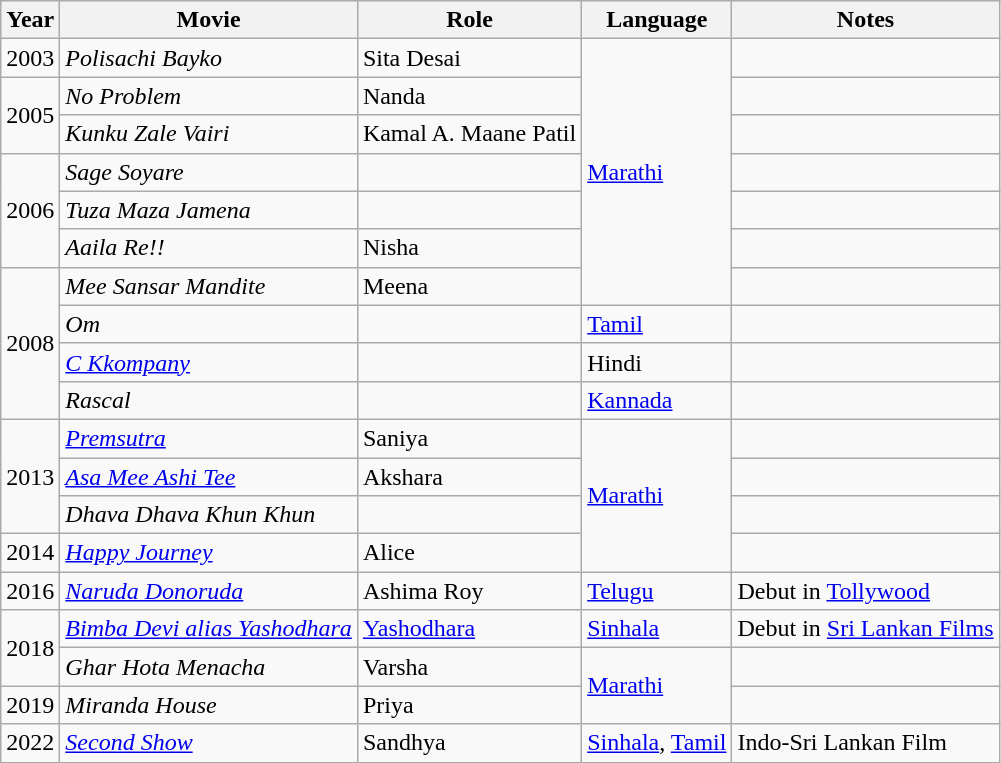<table class="wikitable sortable">
<tr>
<th>Year</th>
<th>Movie</th>
<th>Role</th>
<th>Language</th>
<th>Notes</th>
</tr>
<tr>
<td>2003</td>
<td><em>Polisachi Bayko</em></td>
<td>Sita Desai</td>
<td rowspan="7"><a href='#'>Marathi</a></td>
<td></td>
</tr>
<tr>
<td Rowspan="2">2005</td>
<td><em>No Problem</em></td>
<td>Nanda</td>
<td><em></em></td>
</tr>
<tr>
<td><em>Kunku Zale Vairi</em></td>
<td>Kamal A. Maane Patil</td>
<td></td>
</tr>
<tr>
<td Rowspan="3">2006</td>
<td><em>Sage Soyare</em></td>
<td></td>
<td></td>
</tr>
<tr>
<td><em>Tuza Maza Jamena</em></td>
<td></td>
<td></td>
</tr>
<tr>
<td><em>Aaila Re!!</em></td>
<td>Nisha</td>
<td><em></em></td>
</tr>
<tr>
<td rowspan="4">2008</td>
<td><em>Mee Sansar Mandite</em></td>
<td>Meena</td>
<td></td>
</tr>
<tr>
<td><em>Om</em></td>
<td></td>
<td><a href='#'>Tamil</a></td>
<td></td>
</tr>
<tr>
<td><em><a href='#'>C Kkompany</a></em></td>
<td></td>
<td>Hindi</td>
<td></td>
</tr>
<tr>
<td><em>Rascal</em></td>
<td></td>
<td><a href='#'>Kannada</a></td>
<td></td>
</tr>
<tr>
<td rowspan="3">2013</td>
<td><em><a href='#'>Premsutra</a></em></td>
<td>Saniya</td>
<td rowspan="4"><a href='#'>Marathi</a></td>
<td></td>
</tr>
<tr>
<td><em><a href='#'>Asa Mee Ashi Tee</a></em></td>
<td>Akshara</td>
<td></td>
</tr>
<tr>
<td><em>Dhava Dhava Khun Khun</em></td>
<td></td>
<td></td>
</tr>
<tr>
<td>2014</td>
<td><em><a href='#'>Happy Journey</a></em></td>
<td>Alice</td>
<td></td>
</tr>
<tr>
<td>2016</td>
<td><em><a href='#'>Naruda Donoruda</a></em></td>
<td>Ashima Roy</td>
<td><a href='#'>Telugu</a></td>
<td>Debut in <a href='#'>Tollywood</a></td>
</tr>
<tr>
<td Rowspan="2">2018</td>
<td><em><a href='#'>Bimba Devi alias Yashodhara</a></em></td>
<td><a href='#'>Yashodhara</a></td>
<td><a href='#'>Sinhala</a></td>
<td>Debut in <a href='#'>Sri Lankan Films</a></td>
</tr>
<tr>
<td><em>Ghar Hota Menacha</em></td>
<td>Varsha</td>
<td rowspan="2"><a href='#'>Marathi</a></td>
<td></td>
</tr>
<tr>
<td>2019</td>
<td><em>Miranda House</em></td>
<td>Priya</td>
<td></td>
</tr>
<tr>
<td>2022</td>
<td><em><a href='#'>Second Show</a></em></td>
<td>Sandhya</td>
<td><a href='#'>Sinhala</a>, <a href='#'>Tamil</a></td>
<td> Indo-Sri Lankan Film</td>
</tr>
</table>
